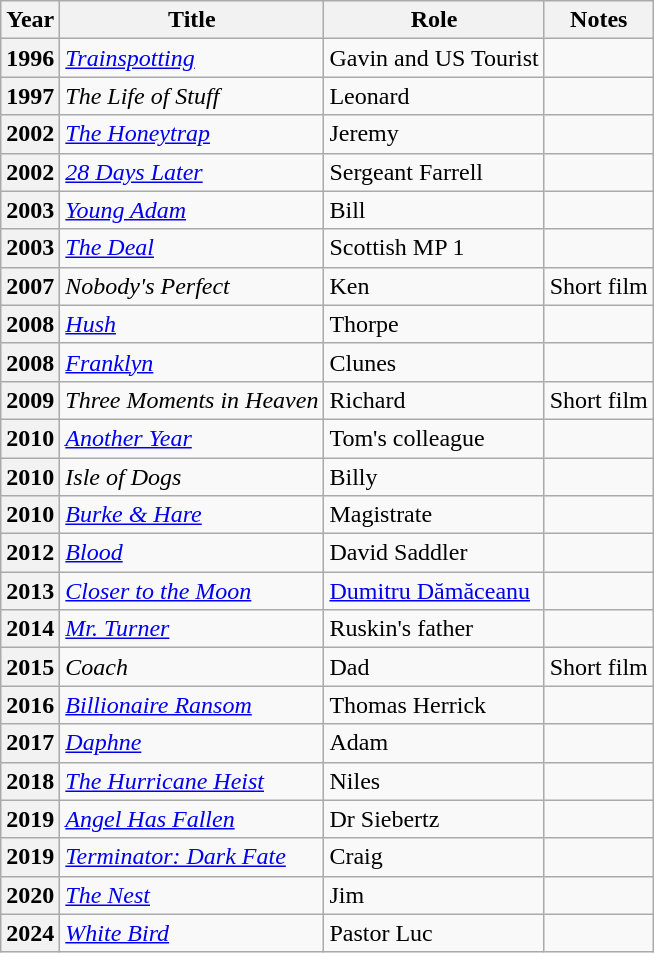<table class="wikitable plainrowheaders sortable">
<tr>
<th scope="col">Year</th>
<th scope="col">Title</th>
<th scope="col">Role</th>
<th scope="col" class="unsortable">Notes</th>
</tr>
<tr>
<th scope="row">1996</th>
<td><em><a href='#'>Trainspotting</a></em></td>
<td>Gavin and US Tourist</td>
<td></td>
</tr>
<tr>
<th scope="row">1997</th>
<td><em>The Life of Stuff</em></td>
<td>Leonard</td>
<td></td>
</tr>
<tr>
<th scope="row">2002</th>
<td><em><a href='#'>The Honeytrap</a></em></td>
<td>Jeremy</td>
<td></td>
</tr>
<tr>
<th scope="row">2002</th>
<td><em><a href='#'>28 Days Later</a></em></td>
<td>Sergeant Farrell</td>
<td></td>
</tr>
<tr>
<th scope="row">2003</th>
<td><em><a href='#'>Young Adam</a></em></td>
<td>Bill</td>
<td></td>
</tr>
<tr>
<th scope="row">2003</th>
<td><em><a href='#'>The Deal</a></em></td>
<td>Scottish MP 1</td>
<td></td>
</tr>
<tr>
<th scope="row">2007</th>
<td><em>Nobody's Perfect</em></td>
<td>Ken</td>
<td>Short film</td>
</tr>
<tr>
<th scope="row">2008</th>
<td><em><a href='#'>Hush</a></em></td>
<td>Thorpe</td>
<td></td>
</tr>
<tr>
<th scope="row">2008</th>
<td><em><a href='#'>Franklyn</a></em></td>
<td>Clunes</td>
<td></td>
</tr>
<tr>
<th scope="row">2009</th>
<td><em>Three Moments in Heaven</em></td>
<td>Richard</td>
<td>Short film</td>
</tr>
<tr>
<th scope="row">2010</th>
<td><em><a href='#'>Another Year</a></em></td>
<td>Tom's colleague</td>
<td></td>
</tr>
<tr>
<th scope="row">2010</th>
<td><em>Isle of Dogs</em></td>
<td>Billy</td>
<td></td>
</tr>
<tr>
<th scope="row">2010</th>
<td><em><a href='#'>Burke & Hare</a></em></td>
<td>Magistrate</td>
<td></td>
</tr>
<tr>
<th scope="row">2012</th>
<td><em><a href='#'>Blood</a></em></td>
<td>David Saddler</td>
<td></td>
</tr>
<tr>
<th scope="row">2013</th>
<td><em><a href='#'>Closer to the Moon</a></em></td>
<td><a href='#'>Dumitru Dămăceanu</a></td>
<td></td>
</tr>
<tr>
<th scope="row">2014</th>
<td><em><a href='#'>Mr. Turner</a></em></td>
<td>Ruskin's father</td>
<td></td>
</tr>
<tr>
<th scope="row">2015</th>
<td><em>Coach</em></td>
<td>Dad</td>
<td>Short film</td>
</tr>
<tr>
<th scope="row">2016</th>
<td><em><a href='#'>Billionaire Ransom</a></em></td>
<td>Thomas Herrick</td>
<td></td>
</tr>
<tr>
<th scope="row">2017</th>
<td><em><a href='#'>Daphne</a></em></td>
<td>Adam</td>
<td></td>
</tr>
<tr>
<th scope="row">2018</th>
<td><em><a href='#'>The Hurricane Heist</a></em></td>
<td>Niles</td>
<td></td>
</tr>
<tr>
<th scope="row">2019</th>
<td><em><a href='#'>Angel Has Fallen</a></em></td>
<td>Dr Siebertz</td>
<td></td>
</tr>
<tr>
<th scope="row">2019</th>
<td><em><a href='#'>Terminator: Dark Fate</a></em></td>
<td>Craig</td>
<td></td>
</tr>
<tr>
<th scope="row">2020</th>
<td><em><a href='#'>The Nest</a></em></td>
<td>Jim</td>
<td></td>
</tr>
<tr>
<th scope="row">2024</th>
<td><em><a href='#'>White Bird</a></em></td>
<td>Pastor Luc</td>
<td></td>
</tr>
</table>
